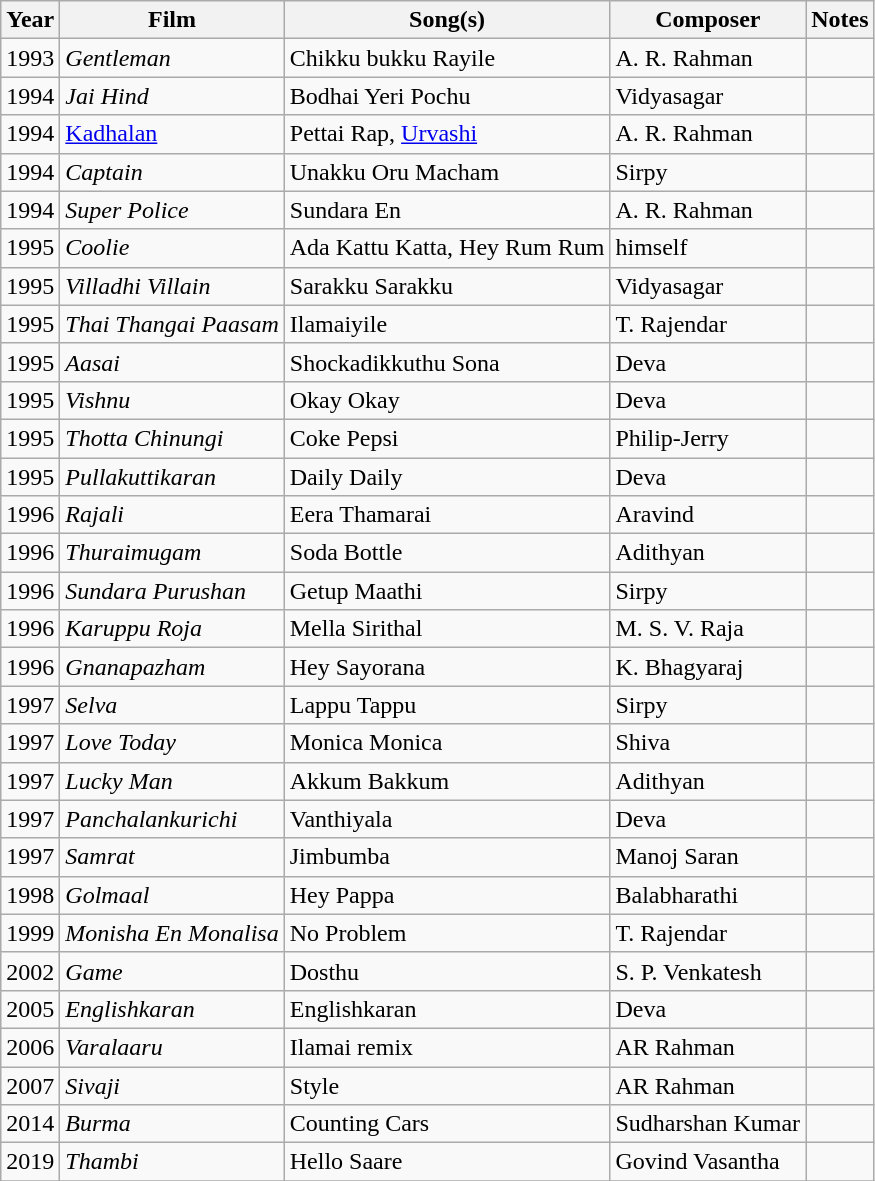<table class="wikitable">
<tr>
<th>Year</th>
<th>Film</th>
<th>Song(s)</th>
<th>Composer</th>
<th>Notes</th>
</tr>
<tr>
<td>1993</td>
<td><em>Gentleman</em></td>
<td>Chikku bukku Rayile</td>
<td>A. R. Rahman</td>
<td></td>
</tr>
<tr>
<td>1994</td>
<td><em>Jai Hind</em></td>
<td>Bodhai Yeri Pochu</td>
<td>Vidyasagar</td>
<td></td>
</tr>
<tr>
<td>1994</td>
<td><a href='#'>Kadhalan</a></td>
<td>Pettai Rap, <a href='#'>Urvashi</a></td>
<td>A. R. Rahman</td>
<td></td>
</tr>
<tr>
<td>1994</td>
<td><em>Captain</em></td>
<td>Unakku Oru Macham</td>
<td>Sirpy</td>
<td></td>
</tr>
<tr>
<td>1994</td>
<td><em>Super Police</em></td>
<td>Sundara En</td>
<td>A. R. Rahman</td>
<td></td>
</tr>
<tr>
<td>1995</td>
<td><em>Coolie</em></td>
<td>Ada Kattu Katta, Hey Rum Rum</td>
<td>himself</td>
<td></td>
</tr>
<tr>
<td>1995</td>
<td><em>Villadhi Villain</em></td>
<td>Sarakku Sarakku</td>
<td>Vidyasagar</td>
<td></td>
</tr>
<tr>
<td>1995</td>
<td><em>Thai Thangai Paasam</em></td>
<td>Ilamaiyile</td>
<td>T. Rajendar</td>
<td></td>
</tr>
<tr>
<td>1995</td>
<td><em>Aasai</em></td>
<td>Shockadikkuthu Sona</td>
<td>Deva</td>
<td></td>
</tr>
<tr>
<td>1995</td>
<td><em>Vishnu</em></td>
<td>Okay Okay</td>
<td>Deva</td>
<td></td>
</tr>
<tr>
<td>1995</td>
<td><em>Thotta Chinungi</em></td>
<td>Coke Pepsi</td>
<td>Philip-Jerry</td>
<td></td>
</tr>
<tr>
<td>1995</td>
<td><em>Pullakuttikaran</em></td>
<td>Daily Daily</td>
<td>Deva</td>
<td></td>
</tr>
<tr>
<td>1996</td>
<td><em>Rajali</em></td>
<td>Eera Thamarai</td>
<td>Aravind</td>
<td></td>
</tr>
<tr>
<td>1996</td>
<td><em>Thuraimugam</em></td>
<td>Soda Bottle</td>
<td>Adithyan</td>
<td></td>
</tr>
<tr>
<td>1996</td>
<td><em>Sundara Purushan</em></td>
<td>Getup Maathi</td>
<td>Sirpy</td>
<td></td>
</tr>
<tr>
<td>1996</td>
<td><em>Karuppu Roja</em></td>
<td>Mella Sirithal</td>
<td>M. S. V. Raja</td>
<td></td>
</tr>
<tr>
<td>1996</td>
<td><em>Gnanapazham</em></td>
<td>Hey Sayorana</td>
<td>K. Bhagyaraj</td>
<td></td>
</tr>
<tr>
<td>1997</td>
<td><em>Selva</em></td>
<td>Lappu Tappu</td>
<td>Sirpy</td>
<td></td>
</tr>
<tr>
<td>1997</td>
<td><em>Love Today</em></td>
<td>Monica Monica</td>
<td>Shiva</td>
<td></td>
</tr>
<tr>
<td>1997</td>
<td><em>Lucky Man</em></td>
<td>Akkum Bakkum</td>
<td>Adithyan</td>
<td></td>
</tr>
<tr>
<td>1997</td>
<td><em>Panchalankurichi</em></td>
<td>Vanthiyala</td>
<td>Deva</td>
<td></td>
</tr>
<tr>
<td>1997</td>
<td><em>Samrat</em></td>
<td>Jimbumba</td>
<td>Manoj Saran</td>
<td></td>
</tr>
<tr>
<td>1998</td>
<td><em>Golmaal</em></td>
<td>Hey Pappa</td>
<td>Balabharathi</td>
<td></td>
</tr>
<tr>
<td>1999</td>
<td><em>Monisha En Monalisa</em></td>
<td>No Problem</td>
<td>T. Rajendar</td>
<td></td>
</tr>
<tr>
<td>2002</td>
<td><em>Game</em></td>
<td>Dosthu</td>
<td>S. P. Venkatesh</td>
<td></td>
</tr>
<tr>
<td>2005</td>
<td><em>Englishkaran</em></td>
<td>Englishkaran</td>
<td>Deva</td>
<td></td>
</tr>
<tr>
<td>2006</td>
<td><em>Varalaaru</em></td>
<td>Ilamai remix</td>
<td>AR Rahman</td>
<td></td>
</tr>
<tr>
<td>2007</td>
<td><em>Sivaji</em></td>
<td>Style</td>
<td>AR Rahman</td>
<td></td>
</tr>
<tr>
<td>2014</td>
<td><em>Burma</em></td>
<td>Counting Cars</td>
<td>Sudharshan Kumar</td>
<td></td>
</tr>
<tr>
<td>2019</td>
<td><em>Thambi</em></td>
<td>Hello Saare</td>
<td>Govind Vasantha</td>
<td></td>
</tr>
<tr>
</tr>
</table>
